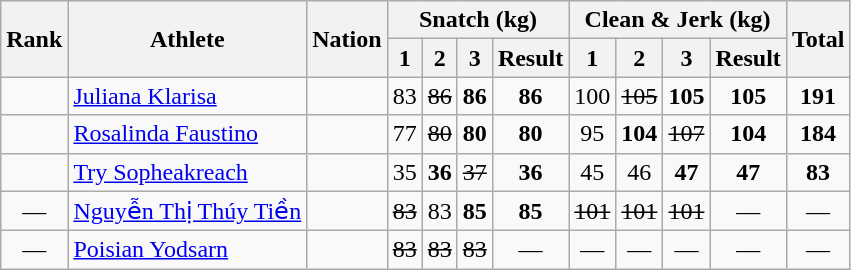<table class="wikitable sortable" style="text-align:center;">
<tr>
<th rowspan=2>Rank</th>
<th rowspan=2>Athlete</th>
<th rowspan=2>Nation</th>
<th colspan=4>Snatch (kg)</th>
<th colspan=4>Clean & Jerk (kg)</th>
<th rowspan=2>Total</th>
</tr>
<tr>
<th>1</th>
<th>2</th>
<th>3</th>
<th>Result</th>
<th>1</th>
<th>2</th>
<th>3</th>
<th>Result</th>
</tr>
<tr>
<td></td>
<td align=left><a href='#'>Juliana Klarisa</a></td>
<td align=left></td>
<td>83</td>
<td><s>86</s></td>
<td><strong>86</strong></td>
<td><strong>86</strong></td>
<td>100</td>
<td><s>105</s></td>
<td><strong>105</strong></td>
<td><strong>105</strong></td>
<td><strong>191</strong></td>
</tr>
<tr>
<td></td>
<td align=left><a href='#'>Rosalinda Faustino</a></td>
<td align=left></td>
<td>77</td>
<td><s>80</s></td>
<td><strong>80</strong></td>
<td><strong>80</strong></td>
<td>95</td>
<td><strong>104</strong></td>
<td><s>107</s></td>
<td><strong>104</strong></td>
<td><strong>184</strong></td>
</tr>
<tr>
<td></td>
<td align=left><a href='#'>Try Sopheakreach</a></td>
<td align=left></td>
<td>35</td>
<td><strong>36</strong></td>
<td><s>37</s></td>
<td><strong>36</strong></td>
<td>45</td>
<td>46</td>
<td><strong>47</strong></td>
<td><strong>47</strong></td>
<td><strong>83</strong></td>
</tr>
<tr>
<td>—</td>
<td align=left><a href='#'>Nguyễn Thị Thúy Tiền</a></td>
<td align=left></td>
<td><s>83</s></td>
<td>83</td>
<td><strong>85</strong></td>
<td><strong>85</strong></td>
<td><s>101</s></td>
<td><s>101</s></td>
<td><s>101</s></td>
<td>—</td>
<td>—</td>
</tr>
<tr>
<td>—</td>
<td align=left><a href='#'>Poisian Yodsarn</a></td>
<td align=left></td>
<td><s>83</s></td>
<td><s>83</s></td>
<td><s>83</s></td>
<td>—</td>
<td>—</td>
<td>—</td>
<td>—</td>
<td>—</td>
<td>—</td>
</tr>
</table>
